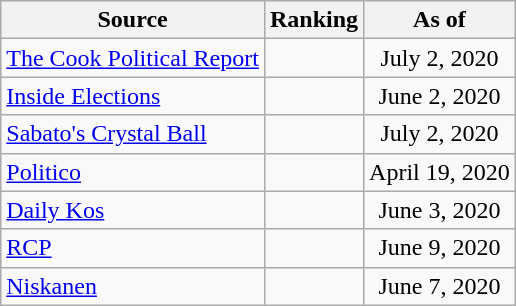<table class="wikitable" style="text-align:center">
<tr>
<th>Source</th>
<th>Ranking</th>
<th>As of</th>
</tr>
<tr>
<td align=left><a href='#'>The Cook Political Report</a></td>
<td></td>
<td>July 2, 2020</td>
</tr>
<tr>
<td align=left><a href='#'>Inside Elections</a></td>
<td></td>
<td>June 2, 2020</td>
</tr>
<tr>
<td align=left><a href='#'>Sabato's Crystal Ball</a></td>
<td></td>
<td>July 2, 2020</td>
</tr>
<tr>
<td align="left"><a href='#'>Politico</a></td>
<td></td>
<td>April 19, 2020</td>
</tr>
<tr>
<td align="left"><a href='#'>Daily Kos</a></td>
<td></td>
<td>June 3, 2020</td>
</tr>
<tr>
<td align="left"><a href='#'>RCP</a></td>
<td></td>
<td>June 9, 2020</td>
</tr>
<tr>
<td align="left"><a href='#'>Niskanen</a></td>
<td></td>
<td>June 7, 2020</td>
</tr>
</table>
